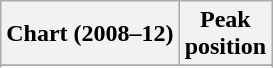<table class="wikitable sortable plainrowheaders" style="text-align:center">
<tr>
<th scope="col">Chart (2008–12)</th>
<th scope="col">Peak<br>position</th>
</tr>
<tr>
</tr>
<tr>
</tr>
<tr>
</tr>
</table>
